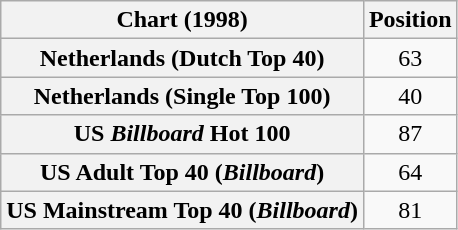<table class="wikitable sortable plainrowheaders" style="text-align:center">
<tr>
<th>Chart (1998)</th>
<th>Position</th>
</tr>
<tr>
<th scope="row">Netherlands (Dutch Top 40)</th>
<td>63</td>
</tr>
<tr>
<th scope="row">Netherlands (Single Top 100)</th>
<td>40</td>
</tr>
<tr>
<th scope="row">US <em>Billboard</em> Hot 100</th>
<td>87</td>
</tr>
<tr>
<th scope="row">US Adult Top 40 (<em>Billboard</em>)</th>
<td>64</td>
</tr>
<tr>
<th scope="row">US Mainstream Top 40 (<em>Billboard</em>)</th>
<td>81</td>
</tr>
</table>
